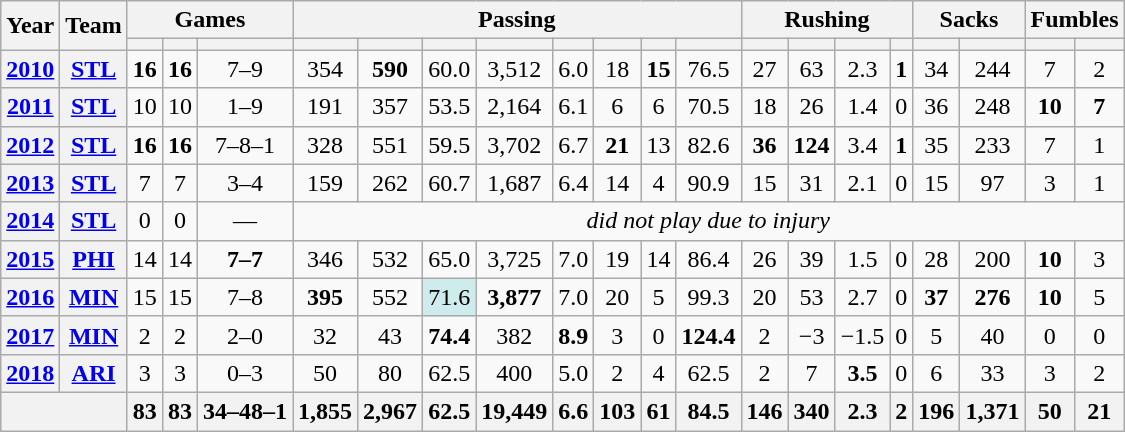<table class="wikitable" style="text-align: center;">
<tr>
<th rowspan="2">Year</th>
<th rowspan="2">Team</th>
<th colspan="3">Games</th>
<th colspan="8">Passing</th>
<th colspan="4">Rushing</th>
<th colspan="2">Sacks</th>
<th colspan="2">Fumbles</th>
</tr>
<tr>
<th></th>
<th></th>
<th></th>
<th></th>
<th></th>
<th></th>
<th></th>
<th></th>
<th></th>
<th></th>
<th></th>
<th></th>
<th></th>
<th></th>
<th></th>
<th></th>
<th></th>
<th></th>
<th></th>
</tr>
<tr>
<th><a href='#'>2010</a></th>
<th><a href='#'>STL</a></th>
<td><strong>16</strong></td>
<td><strong>16</strong></td>
<td>7–9</td>
<td>354</td>
<td><strong>590</strong></td>
<td>60.0</td>
<td>3,512</td>
<td>6.0</td>
<td>18</td>
<td><strong>15</strong></td>
<td>76.5</td>
<td>27</td>
<td>63</td>
<td>2.3</td>
<td><strong>1</strong></td>
<td>34</td>
<td>244</td>
<td>7</td>
<td>2</td>
</tr>
<tr>
<th><a href='#'>2011</a></th>
<th><a href='#'>STL</a></th>
<td>10</td>
<td>10</td>
<td>1–9</td>
<td>191</td>
<td>357</td>
<td>53.5</td>
<td>2,164</td>
<td>6.1</td>
<td>6</td>
<td>6</td>
<td>70.5</td>
<td>18</td>
<td>26</td>
<td>1.4</td>
<td>0</td>
<td>36</td>
<td>248</td>
<td><strong>10</strong></td>
<td><strong>7</strong></td>
</tr>
<tr>
<th><a href='#'>2012</a></th>
<th><a href='#'>STL</a></th>
<td><strong>16</strong></td>
<td><strong>16</strong></td>
<td>7–8–1</td>
<td>328</td>
<td>551</td>
<td>59.5</td>
<td>3,702</td>
<td>6.7</td>
<td><strong>21</strong></td>
<td>13</td>
<td>82.6</td>
<td><strong>36</strong></td>
<td><strong>124</strong></td>
<td>3.4</td>
<td><strong>1</strong></td>
<td>35</td>
<td>233</td>
<td>7</td>
<td>1</td>
</tr>
<tr>
<th><a href='#'>2013</a></th>
<th><a href='#'>STL</a></th>
<td>7</td>
<td>7</td>
<td>3–4</td>
<td>159</td>
<td>262</td>
<td>60.7</td>
<td>1,687</td>
<td>6.4</td>
<td>14</td>
<td>4</td>
<td>90.9</td>
<td>15</td>
<td>31</td>
<td>2.1</td>
<td>0</td>
<td>15</td>
<td>97</td>
<td>3</td>
<td>1</td>
</tr>
<tr>
<th><a href='#'>2014</a></th>
<th><a href='#'>STL</a></th>
<td>0</td>
<td>0</td>
<td>—</td>
<td colspan="16"><em>did not play due to injury</em></td>
</tr>
<tr>
<th><a href='#'>2015</a></th>
<th><a href='#'>PHI</a></th>
<td>14</td>
<td>14</td>
<td><strong>7–7</strong></td>
<td>346</td>
<td>532</td>
<td>65.0</td>
<td>3,725</td>
<td>7.0</td>
<td>19</td>
<td>14</td>
<td>86.4</td>
<td>26</td>
<td>39</td>
<td>1.5</td>
<td>0</td>
<td>28</td>
<td>200</td>
<td><strong>10</strong></td>
<td>3</td>
</tr>
<tr>
<th><a href='#'>2016</a></th>
<th><a href='#'>MIN</a></th>
<td>15</td>
<td>15</td>
<td>7–8</td>
<td><strong>395</strong></td>
<td>552</td>
<td style="background:#cfecec;">71.6</td>
<td><strong>3,877</strong></td>
<td>7.0</td>
<td>20</td>
<td>5</td>
<td>99.3</td>
<td>20</td>
<td>53</td>
<td>2.7</td>
<td>0</td>
<td><strong>37</strong></td>
<td><strong>276</strong></td>
<td><strong>10</strong></td>
<td>5</td>
</tr>
<tr>
<th><a href='#'>2017</a></th>
<th><a href='#'>MIN</a></th>
<td>2</td>
<td>2</td>
<td>2–0</td>
<td>32</td>
<td>43</td>
<td><strong>74.4</strong></td>
<td>382</td>
<td><strong>8.9</strong></td>
<td>3</td>
<td>0</td>
<td><strong>124.4</strong></td>
<td>2</td>
<td>−3</td>
<td>−1.5</td>
<td>0</td>
<td>5</td>
<td>40</td>
<td>0</td>
<td>0</td>
</tr>
<tr>
<th><a href='#'>2018</a></th>
<th><a href='#'>ARI</a></th>
<td>3</td>
<td>3</td>
<td>0–3</td>
<td>50</td>
<td>80</td>
<td>62.5</td>
<td>400</td>
<td>5.0</td>
<td>2</td>
<td>4</td>
<td>62.5</td>
<td>2</td>
<td>7</td>
<td><strong>3.5</strong></td>
<td>0</td>
<td>6</td>
<td>33</td>
<td>3</td>
<td>2</td>
</tr>
<tr>
<th colspan="2"></th>
<th>83</th>
<th>83</th>
<th>34–48–1</th>
<th>1,855</th>
<th>2,967</th>
<th>62.5</th>
<th>19,449</th>
<th>6.6</th>
<th>103</th>
<th>61</th>
<th>84.5</th>
<th>146</th>
<th>340</th>
<th>2.3</th>
<th>2</th>
<th>196</th>
<th>1,371</th>
<th>50</th>
<th>21</th>
</tr>
</table>
